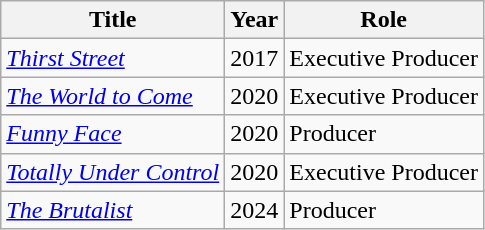<table class="wikitable">
<tr>
<th>Title</th>
<th>Year</th>
<th>Role</th>
</tr>
<tr>
<td><em><a href='#'>Thirst Street</a></em></td>
<td>2017</td>
<td>Executive Producer</td>
</tr>
<tr>
<td><em><a href='#'>The World to Come</a></em></td>
<td>2020</td>
<td>Executive Producer</td>
</tr>
<tr>
<td><a href='#'><em>Funny Face</em></a></td>
<td>2020</td>
<td>Producer</td>
</tr>
<tr>
<td><em><a href='#'>Totally Under Control</a></em></td>
<td>2020</td>
<td>Executive Producer</td>
</tr>
<tr>
<td><em><a href='#'>The Brutalist</a></em></td>
<td>2024</td>
<td>Producer</td>
</tr>
</table>
